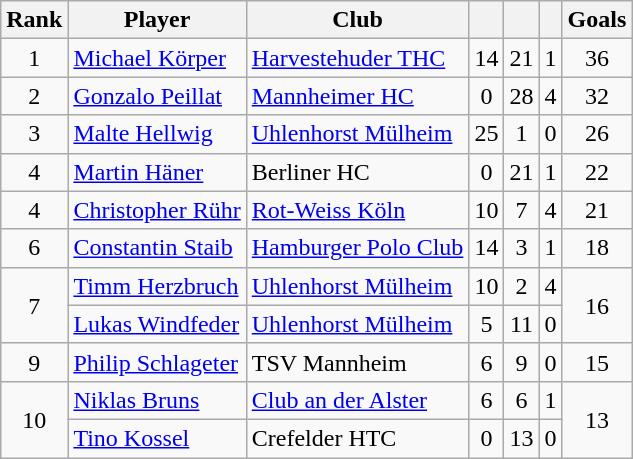<table class="wikitable" style="text-align:center">
<tr>
<th>Rank</th>
<th>Player</th>
<th>Club</th>
<th></th>
<th></th>
<th></th>
<th>Goals</th>
</tr>
<tr>
<td>1</td>
<td align=left> <a href='#'>Michael Körper</a></td>
<td align=left><a href='#'>Harvestehuder THC</a></td>
<td>14</td>
<td>21</td>
<td>1</td>
<td>36</td>
</tr>
<tr>
<td>2</td>
<td align=left> <a href='#'>Gonzalo Peillat</a></td>
<td align=left><a href='#'>Mannheimer HC</a></td>
<td>0</td>
<td>28</td>
<td>4</td>
<td>32</td>
</tr>
<tr>
<td>3</td>
<td align=left> <a href='#'>Malte Hellwig</a></td>
<td align=left><a href='#'>Uhlenhorst Mülheim</a></td>
<td>25</td>
<td>1</td>
<td>0</td>
<td>26</td>
</tr>
<tr>
<td>4</td>
<td align=left> <a href='#'>Martin Häner</a></td>
<td align=left>Berliner HC</td>
<td>0</td>
<td>21</td>
<td>1</td>
<td>22</td>
</tr>
<tr>
<td>4</td>
<td align=left> <a href='#'>Christopher Rühr</a></td>
<td align=left><a href='#'>Rot-Weiss Köln</a></td>
<td>10</td>
<td>7</td>
<td>4</td>
<td>21</td>
</tr>
<tr>
<td>6</td>
<td align=left> <a href='#'>Constantin Staib</a></td>
<td align=left><a href='#'>Hamburger Polo Club</a></td>
<td>14</td>
<td>3</td>
<td>1</td>
<td>18</td>
</tr>
<tr>
<td rowspan=2>7</td>
<td align=left> <a href='#'>Timm Herzbruch</a></td>
<td align=left><a href='#'>Uhlenhorst Mülheim</a></td>
<td>10</td>
<td>2</td>
<td>4</td>
<td rowspan=2>16</td>
</tr>
<tr>
<td align=left> <a href='#'>Lukas Windfeder</a></td>
<td align=left><a href='#'>Uhlenhorst Mülheim</a></td>
<td>5</td>
<td>11</td>
<td>0</td>
</tr>
<tr>
<td>9</td>
<td align=left> <a href='#'>Philip Schlageter</a></td>
<td align=left>TSV Mannheim</td>
<td>6</td>
<td>9</td>
<td>0</td>
<td>15</td>
</tr>
<tr>
<td rowspan=2>10</td>
<td align=left> <a href='#'>Niklas Bruns</a></td>
<td align=left><a href='#'>Club an der Alster</a></td>
<td>6</td>
<td>6</td>
<td>1</td>
<td rowspan=2>13</td>
</tr>
<tr>
<td align=left> <a href='#'>Tino Kossel</a></td>
<td align=left>Crefelder HTC</td>
<td>0</td>
<td>13</td>
<td>0</td>
</tr>
</table>
